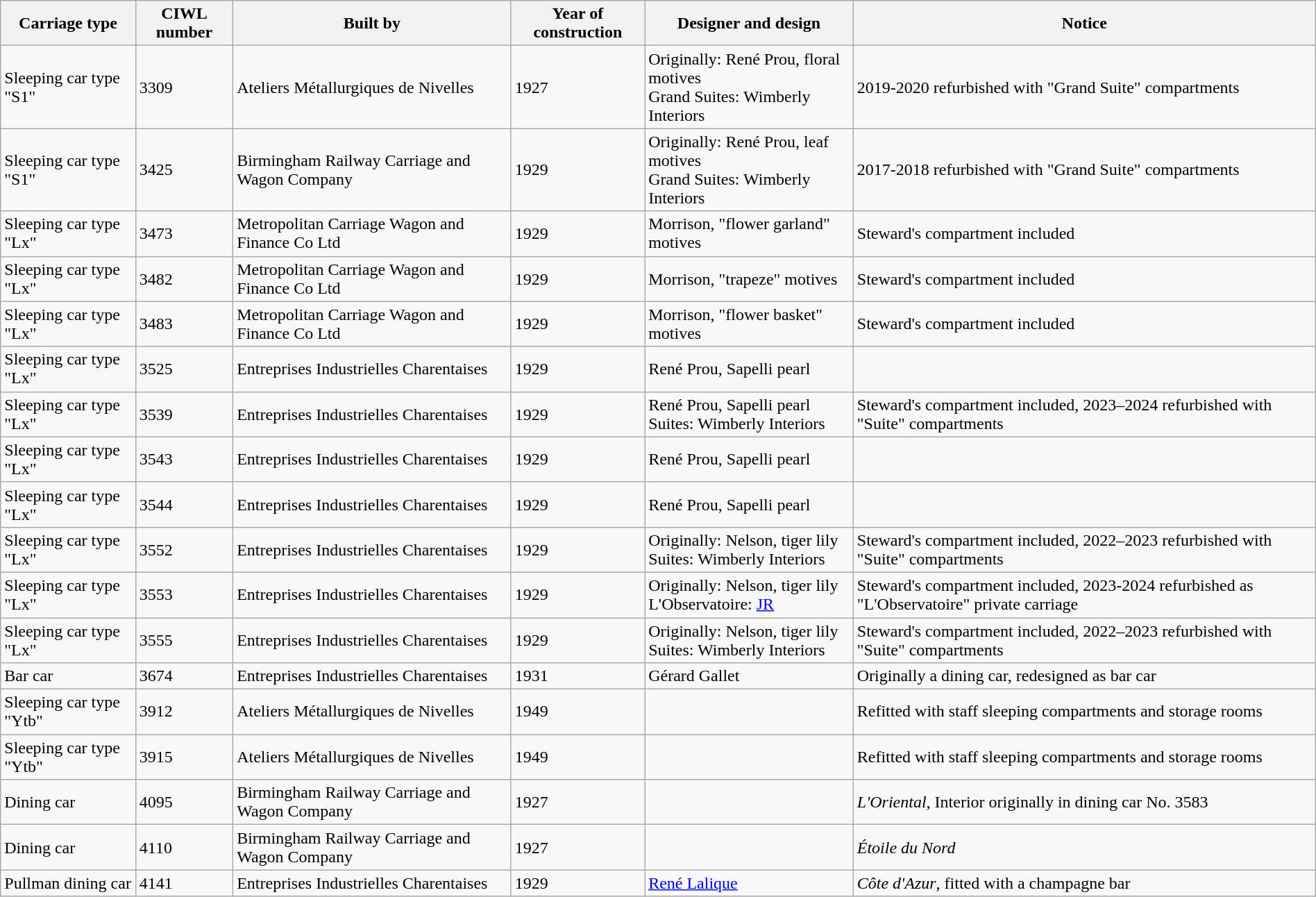<table class="wikitable" style="width:100%">
<tr>
<th>Carriage type</th>
<th>CIWL number</th>
<th>Built by</th>
<th>Year of construction</th>
<th>Designer and design</th>
<th>Notice</th>
</tr>
<tr>
<td>Sleeping car type "S1"</td>
<td>3309</td>
<td>Ateliers Métallurgiques de Nivelles</td>
<td>1927</td>
<td>Originally: René Prou, floral motives<br>Grand Suites: Wimberly Interiors</td>
<td>2019-2020 refurbished with "Grand Suite" compartments</td>
</tr>
<tr>
<td>Sleeping car type "S1"</td>
<td>3425</td>
<td>Birmingham Railway Carriage and Wagon Company</td>
<td>1929</td>
<td>Originally: René Prou, leaf motives<br>Grand Suites: Wimberly Interiors</td>
<td>2017-2018 refurbished with "Grand Suite" compartments</td>
</tr>
<tr>
<td>Sleeping car type "Lx"</td>
<td>3473</td>
<td>Metropolitan Carriage Wagon and Finance Co Ltd</td>
<td>1929</td>
<td>Morrison, "flower garland" motives</td>
<td>Steward's compartment included</td>
</tr>
<tr>
<td>Sleeping car type "Lx"</td>
<td>3482</td>
<td>Metropolitan Carriage Wagon and Finance Co Ltd</td>
<td>1929</td>
<td>Morrison, "trapeze" motives</td>
<td>Steward's compartment included</td>
</tr>
<tr>
<td>Sleeping car type "Lx"</td>
<td>3483</td>
<td>Metropolitan Carriage Wagon and Finance Co Ltd</td>
<td>1929</td>
<td>Morrison, "flower basket" motives</td>
<td>Steward's compartment included</td>
</tr>
<tr>
<td>Sleeping car type "Lx"</td>
<td>3525</td>
<td>Entreprises Industrielles Charentaises</td>
<td>1929</td>
<td>René Prou, Sapelli pearl</td>
<td></td>
</tr>
<tr>
<td>Sleeping car type "Lx"</td>
<td>3539</td>
<td>Entreprises Industrielles Charentaises</td>
<td>1929</td>
<td>René Prou, Sapelli pearl<br>Suites: Wimberly Interiors</td>
<td>Steward's compartment included, 2023–2024 refurbished with "Suite" compartments</td>
</tr>
<tr>
<td>Sleeping car type "Lx"</td>
<td>3543</td>
<td>Entreprises Industrielles Charentaises</td>
<td>1929</td>
<td>René Prou, Sapelli pearl</td>
<td></td>
</tr>
<tr>
<td>Sleeping car type "Lx"</td>
<td>3544</td>
<td>Entreprises Industrielles Charentaises</td>
<td>1929</td>
<td>René Prou, Sapelli pearl</td>
<td></td>
</tr>
<tr>
<td>Sleeping car type "Lx"</td>
<td>3552</td>
<td>Entreprises Industrielles Charentaises</td>
<td>1929</td>
<td>Originally: Nelson, tiger lily<br>Suites: Wimberly Interiors</td>
<td>Steward's compartment included, 2022–2023 refurbished with "Suite" compartments</td>
</tr>
<tr>
<td>Sleeping car type "Lx"</td>
<td>3553</td>
<td>Entreprises Industrielles Charentaises</td>
<td>1929</td>
<td>Originally: Nelson, tiger lily<br>L'Observatoire: <a href='#'>JR</a></td>
<td>Steward's compartment included, 2023-2024 refurbished as "L'Observatoire" private carriage</td>
</tr>
<tr>
<td>Sleeping car type "Lx"</td>
<td>3555</td>
<td>Entreprises Industrielles Charentaises</td>
<td>1929</td>
<td>Originally: Nelson, tiger lily<br>Suites: Wimberly Interiors</td>
<td>Steward's compartment included, 2022–2023 refurbished with "Suite" compartments</td>
</tr>
<tr>
<td>Bar car</td>
<td>3674</td>
<td>Entreprises Industrielles Charentaises</td>
<td>1931</td>
<td>Gérard Gallet</td>
<td>Originally a dining car, redesigned as bar car</td>
</tr>
<tr>
<td>Sleeping car type "Ytb"</td>
<td>3912</td>
<td>Ateliers Métallurgiques de Nivelles</td>
<td>1949</td>
<td></td>
<td>Refitted with staff sleeping compartments and storage rooms</td>
</tr>
<tr>
<td>Sleeping car type "Ytb"</td>
<td>3915</td>
<td>Ateliers Métallurgiques de Nivelles</td>
<td>1949</td>
<td></td>
<td>Refitted with staff sleeping compartments and storage rooms</td>
</tr>
<tr>
<td>Dining car</td>
<td>4095</td>
<td>Birmingham Railway Carriage and Wagon Company</td>
<td>1927</td>
<td></td>
<td><em>L'Oriental</em>, Interior originally in dining car No. 3583</td>
</tr>
<tr>
<td>Dining car</td>
<td>4110</td>
<td>Birmingham Railway Carriage and Wagon Company</td>
<td>1927</td>
<td></td>
<td><em>Étoile du Nord</em></td>
</tr>
<tr>
<td>Pullman dining car</td>
<td>4141</td>
<td>Entreprises Industrielles Charentaises</td>
<td>1929</td>
<td><a href='#'>René Lalique</a></td>
<td><em>Côte d'Azur</em>, fitted with a champagne bar</td>
</tr>
</table>
